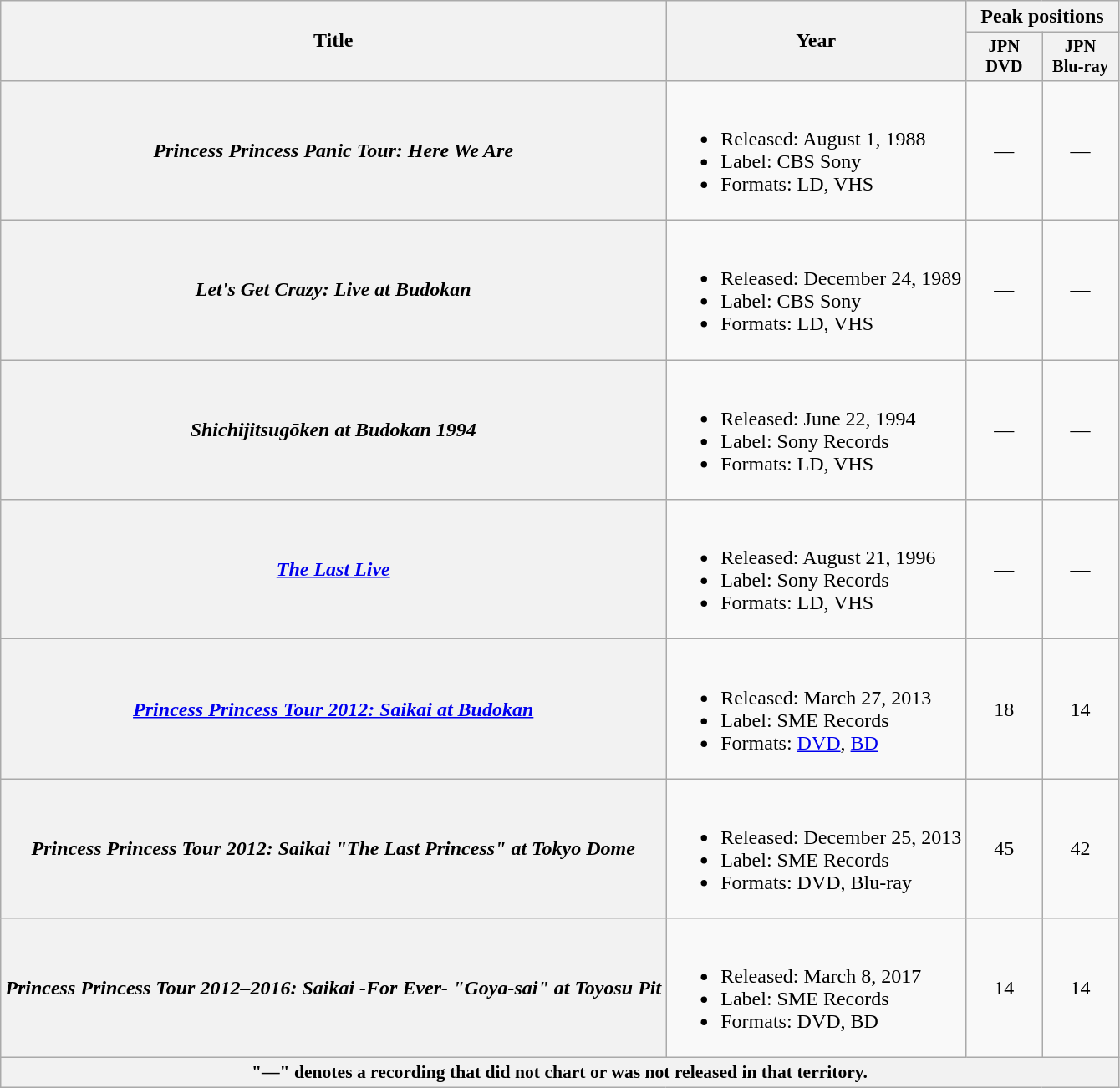<table class="wikitable plainrowheaders">
<tr>
<th scope="col" rowspan="2">Title</th>
<th scope="col" rowspan="2">Year</th>
<th scope="col" colspan="2">Peak positions</th>
</tr>
<tr>
<th scope="col" style="width:4em;font-size:85%">JPN<br>DVD<br></th>
<th scope="col" style="width:4em;font-size:85%">JPN<br>Blu-ray<br></th>
</tr>
<tr>
<th scope="row"><em>Princess Princess Panic Tour: Here We Are</em></th>
<td><br><ul><li>Released: August 1, 1988</li><li>Label: CBS Sony</li><li>Formats: LD, VHS</li></ul></td>
<td align="center">—</td>
<td align="center">—</td>
</tr>
<tr>
<th scope="row"><em>Let's Get Crazy: Live at Budokan</em></th>
<td><br><ul><li>Released: December 24, 1989</li><li>Label: CBS Sony</li><li>Formats: LD, VHS</li></ul></td>
<td align="center">—</td>
<td align="center">—</td>
</tr>
<tr>
<th scope="row"><em>Shichijitsugōken at Budokan 1994</em></th>
<td><br><ul><li>Released: June 22, 1994</li><li>Label: Sony Records</li><li>Formats: LD, VHS</li></ul></td>
<td align="center">—</td>
<td align="center">—</td>
</tr>
<tr>
<th scope="row"><em><a href='#'>The Last Live</a></em></th>
<td><br><ul><li>Released: August 21, 1996</li><li>Label: Sony Records</li><li>Formats: LD, VHS</li></ul></td>
<td align="center">—</td>
<td align="center">—</td>
</tr>
<tr>
<th scope="row"><em><a href='#'>Princess Princess Tour 2012: Saikai at Budokan</a></em></th>
<td><br><ul><li>Released: March 27, 2013</li><li>Label: SME Records</li><li>Formats: <a href='#'>DVD</a>, <a href='#'>BD</a></li></ul></td>
<td align="center">18</td>
<td align="center">14</td>
</tr>
<tr>
<th scope="row"><em>Princess Princess Tour 2012: Saikai "The Last Princess" at Tokyo Dome</em></th>
<td><br><ul><li>Released: December 25, 2013</li><li>Label: SME Records</li><li>Formats: DVD, Blu-ray</li></ul></td>
<td align="center">45</td>
<td align="center">42</td>
</tr>
<tr>
<th scope="row"><em>Princess Princess Tour 2012–2016: Saikai -For Ever- "Goya-sai" at Toyosu Pit</em></th>
<td><br><ul><li>Released: March 8, 2017</li><li>Label: SME Records</li><li>Formats: DVD, BD</li></ul></td>
<td align="center">14</td>
<td align="center">14</td>
</tr>
<tr>
<th align="center" colspan="4" style="font-size:90%">"—" denotes a recording that did not chart or was not released in that territory.</th>
</tr>
</table>
